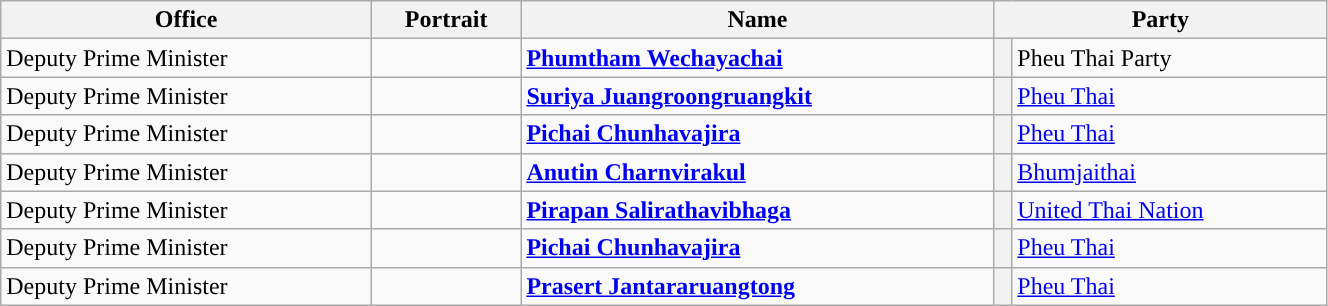<table class="wikitable" width=70%>
<tr>
<th>Office<br></th>
<th>Portrait</th>
<th>Name</th>
<th colspan="2">Party</th>
</tr>
<tr>
<td>Deputy Prime Minister<br></td>
<td></td>
<td><strong><a href='#'>Phumtham Wechayachai</a></strong><br></td>
<th style="background:"></th>
<td>Pheu Thai Party</td>
</tr>
<tr>
<td>Deputy Prime Minister <br></td>
<td></td>
<td><strong><a href='#'>Suriya Juangroongruangkit</a></strong><br></td>
<th style="background:"></th>
<td><a href='#'>Pheu Thai</a></td>
</tr>
<tr>
<td>Deputy Prime Minister <br></td>
<td></td>
<td><strong><a href='#'>Pichai Chunhavajira</a></strong><br></td>
<th style="background:"></th>
<td><a href='#'>Pheu Thai</a></td>
</tr>
<tr>
<td>Deputy Prime Minister <br></td>
<td></td>
<td><strong><a href='#'>Anutin Charnvirakul</a></strong><br></td>
<th style="background:"></th>
<td><a href='#'>Bhumjaithai</a></td>
</tr>
<tr>
<td>Deputy Prime Minister <br></td>
<td></td>
<td><strong><a href='#'>Pirapan Salirathavibhaga</a></strong><br></td>
<th style="background:"></th>
<td><a href='#'>United Thai Nation</a></td>
</tr>
<tr>
<td>Deputy Prime Minister <br></td>
<td></td>
<td><strong><a href='#'>Pichai Chunhavajira</a></strong><br></td>
<th style="background:"></th>
<td><a href='#'>Pheu Thai</a></td>
</tr>
<tr>
<td>Deputy Prime Minister <br></td>
<td></td>
<td><strong><a href='#'>Prasert Jantararuangtong</a></strong><br></td>
<th style="background:"></th>
<td><a href='#'>Pheu Thai</a></td>
</tr>
</table>
